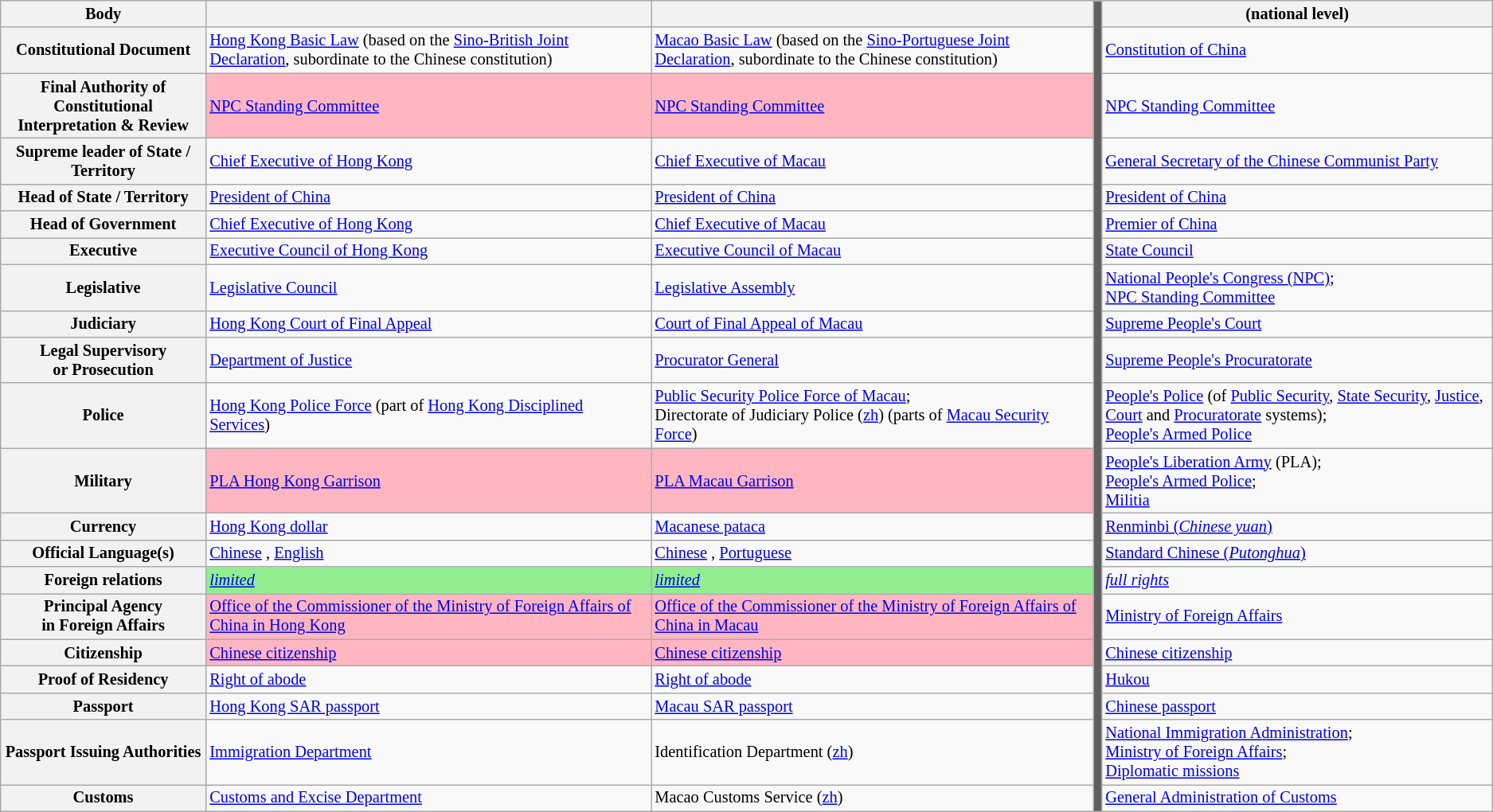<table class="wikitable" style="font-size: 85%;" align=center>
<tr>
<th>Body</th>
<th></th>
<th></th>
<td rowspan="21" bgcolor="#606060"></td>
<th> <strong>(national level)</strong></th>
</tr>
<tr>
<th>Constitutional Document</th>
<td><a href='#'>Hong Kong Basic Law</a> (based on the <a href='#'>Sino-British Joint Declaration</a>, subordinate to the Chinese constitution)</td>
<td><a href='#'>Macao Basic Law</a> (based on the <a href='#'>Sino-Portuguese Joint Declaration</a>, subordinate to the Chinese constitution)</td>
<td><a href='#'>Constitution of China</a></td>
</tr>
<tr>
<th>Final Authority of<br>Constitutional Interpretation & Review</th>
<td bgcolor="lightpink"><a href='#'>NPC Standing Committee</a></td>
<td bgcolor="lightpink"><a href='#'>NPC Standing Committee</a></td>
<td><a href='#'>NPC Standing Committee</a></td>
</tr>
<tr>
<th>Supreme leader of State / Territory</th>
<td><a href='#'>Chief Executive of Hong Kong</a></td>
<td><a href='#'>Chief Executive of Macau</a></td>
<td><a href='#'>General Secretary of the Chinese Communist Party</a></td>
</tr>
<tr>
<th>Head of State / Territory</th>
<td><a href='#'>President of China</a></td>
<td><a href='#'>President of China</a></td>
<td><a href='#'>President of China</a></td>
</tr>
<tr>
<th>Head of Government</th>
<td><a href='#'>Chief Executive of Hong Kong</a></td>
<td><a href='#'>Chief Executive of Macau</a></td>
<td><a href='#'>Premier of China</a></td>
</tr>
<tr>
<th>Executive</th>
<td><a href='#'>Executive Council of Hong Kong</a></td>
<td><a href='#'>Executive Council of Macau</a></td>
<td><a href='#'>State Council</a></td>
</tr>
<tr>
<th>Legislative</th>
<td><a href='#'>Legislative Council</a></td>
<td><a href='#'>Legislative Assembly</a></td>
<td><a href='#'>National People's Congress (NPC)</a>;<br><a href='#'>NPC Standing Committee</a></td>
</tr>
<tr>
<th>Judiciary</th>
<td><a href='#'>Hong Kong Court of Final Appeal</a></td>
<td><a href='#'>Court of Final Appeal of Macau</a></td>
<td><a href='#'>Supreme People's Court</a></td>
</tr>
<tr>
<th>Legal Supervisory<br>or Prosecution</th>
<td><a href='#'>Department of Justice</a></td>
<td><a href='#'>Procurator General</a></td>
<td><a href='#'>Supreme People's Procuratorate</a></td>
</tr>
<tr>
<th>Police</th>
<td><a href='#'>Hong Kong Police Force</a> (part of <a href='#'>Hong Kong Disciplined Services</a>)</td>
<td><a href='#'>Public Security Police Force of Macau</a>;<br>Directorate of Judiciary Police (<a href='#'>zh</a>) (parts of <a href='#'>Macau Security Force</a>)</td>
<td><a href='#'>People's Police</a> (of <a href='#'>Public Security</a>, <a href='#'>State Security</a>, <a href='#'>Justice</a>, <a href='#'>Court</a> and <a href='#'>Procuratorate</a> systems);<br><a href='#'>People's Armed Police</a></td>
</tr>
<tr>
<th>Military</th>
<td bgcolor="lightpink"><a href='#'>PLA Hong Kong Garrison</a></td>
<td bgcolor="lightpink"><a href='#'>PLA Macau Garrison</a></td>
<td><a href='#'>People's Liberation Army</a> (PLA);<br><a href='#'>People's Armed Police</a>;<br><a href='#'>Militia</a></td>
</tr>
<tr>
<th>Currency</th>
<td><a href='#'>Hong Kong dollar</a></td>
<td><a href='#'>Macanese pataca</a></td>
<td><a href='#'>Renminbi (<em>Chinese yuan</em>)</a></td>
</tr>
<tr>
<th>Official Language(s)</th>
<td><a href='#'>Chinese</a> , <a href='#'>English</a></td>
<td><a href='#'>Chinese</a> , <a href='#'>Portuguese</a></td>
<td><a href='#'>Standard Chinese (<em>Putonghua</em>)</a> </td>
</tr>
<tr>
<th>Foreign relations</th>
<td bgcolor="lightgreen"><a href='#'><em>limited</em> </a></td>
<td bgcolor="lightgreen"><a href='#'><em>limited</em> </a></td>
<td><a href='#'><em>full rights</em></a></td>
</tr>
<tr>
<th>Principal Agency<br> in Foreign Affairs</th>
<td bgcolor="lightpink"><a href='#'>Office of the Commissioner of the Ministry of Foreign Affairs of China in Hong Kong</a></td>
<td bgcolor="lightpink"><a href='#'>Office of the Commissioner of the Ministry of Foreign Affairs of China in Macau</a></td>
<td><a href='#'>Ministry of Foreign Affairs</a></td>
</tr>
<tr>
<th>Citizenship</th>
<td bgcolor="lightpink"><a href='#'>Chinese citizenship</a></td>
<td bgcolor="lightpink"><a href='#'>Chinese citizenship</a></td>
<td><a href='#'>Chinese citizenship</a></td>
</tr>
<tr>
<th>Proof of Residency</th>
<td><a href='#'>Right of abode</a></td>
<td><a href='#'>Right of abode</a></td>
<td><a href='#'>Hukou</a></td>
</tr>
<tr>
<th>Passport</th>
<td><a href='#'>Hong Kong SAR passport</a></td>
<td><a href='#'>Macau SAR passport</a></td>
<td><a href='#'>Chinese passport</a></td>
</tr>
<tr>
<th>Passport Issuing Authorities</th>
<td><a href='#'>Immigration Department</a></td>
<td>Identification Department (<a href='#'>zh</a>)</td>
<td><a href='#'>National Immigration Administration</a>;<br><a href='#'>Ministry of Foreign Affairs</a>;<br><a href='#'>Diplomatic missions</a></td>
</tr>
<tr>
<th>Customs</th>
<td><a href='#'>Customs and Excise Department</a></td>
<td>Macao Customs Service (<a href='#'>zh</a>)</td>
<td><a href='#'>General Administration of Customs</a></td>
</tr>
</table>
